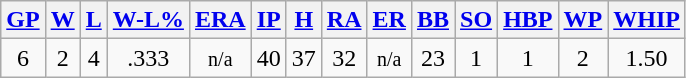<table class="wikitable">
<tr>
<th><a href='#'>GP</a></th>
<th><a href='#'>W</a></th>
<th><a href='#'>L</a></th>
<th><a href='#'>W-L%</a></th>
<th><a href='#'>ERA</a></th>
<th><a href='#'>IP</a></th>
<th><a href='#'>H</a></th>
<th><a href='#'>RA</a></th>
<th><a href='#'>ER</a></th>
<th><a href='#'>BB</a></th>
<th><a href='#'>SO</a></th>
<th><a href='#'>HBP</a></th>
<th><a href='#'>WP</a></th>
<th><a href='#'>WHIP</a></th>
</tr>
<tr align=center>
<td>6</td>
<td>2</td>
<td>4</td>
<td>.333</td>
<td><small>n/a</small></td>
<td>40</td>
<td>37</td>
<td>32</td>
<td><small>n/a</small></td>
<td>23</td>
<td>1</td>
<td>1</td>
<td>2</td>
<td>1.50</td>
</tr>
</table>
